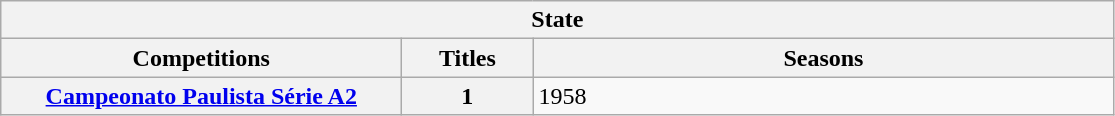<table class="wikitable">
<tr>
<th colspan="3">State</th>
</tr>
<tr>
<th style="width:260px">Competitions</th>
<th style="width:80px">Titles</th>
<th style="width:380px">Seasons</th>
</tr>
<tr>
<th style="text-align:center"><a href='#'>Campeonato Paulista Série A2</a></th>
<th style="text-align:center"><strong>1</strong></th>
<td align="left">1958</td>
</tr>
</table>
